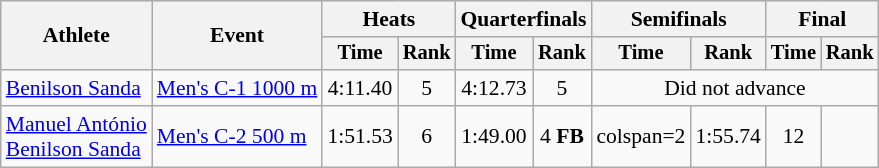<table class=wikitable style="font-size:90%">
<tr>
<th rowspan="2">Athlete</th>
<th rowspan="2">Event</th>
<th colspan=2>Heats</th>
<th colspan=2>Quarterfinals</th>
<th colspan=2>Semifinals</th>
<th colspan=2>Final</th>
</tr>
<tr style="font-size:95%">
<th>Time</th>
<th>Rank</th>
<th>Time</th>
<th>Rank</th>
<th>Time</th>
<th>Rank</th>
<th>Time</th>
<th>Rank</th>
</tr>
<tr align=center>
<td align=left><a href='#'>Benilson Sanda</a></td>
<td align=left><a href='#'>Men's C-1 1000 m</a></td>
<td>4:11.40</td>
<td>5</td>
<td>4:12.73</td>
<td>5</td>
<td Colspan=4>Did not advance</td>
</tr>
<tr align=center>
<td align=left><a href='#'>Manuel António</a><br><a href='#'>Benilson Sanda</a></td>
<td align=left><a href='#'>Men's C-2 500 m</a></td>
<td>1:51.53</td>
<td>6</td>
<td>1:49.00</td>
<td>4 <strong>FB</strong></td>
<td>colspan=2 </td>
<td>1:55.74</td>
<td>12</td>
</tr>
</table>
